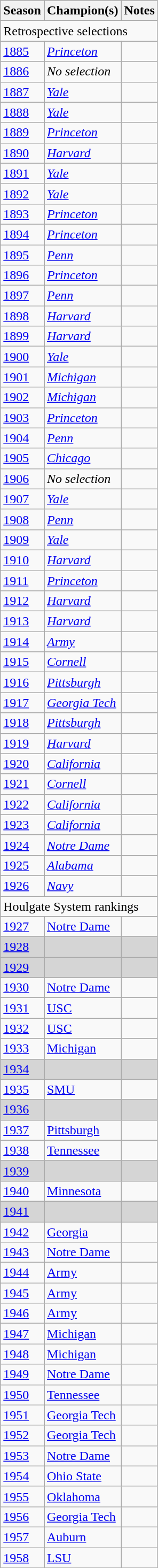<table class="wikitable">
<tr>
<th>Season</th>
<th>Champion(s)</th>
<th>Notes</th>
</tr>
<tr>
<td colspan=3 >Retrospective selections</td>
</tr>
<tr>
<td><a href='#'>1885</a></td>
<td><em><a href='#'>Princeton</a></em></td>
<td></td>
</tr>
<tr>
<td><a href='#'>1886</a></td>
<td><em>No selection</em></td>
<td></td>
</tr>
<tr>
<td><a href='#'>1887</a></td>
<td><em><a href='#'>Yale</a></em></td>
<td></td>
</tr>
<tr>
<td><a href='#'>1888</a></td>
<td><em><a href='#'>Yale</a></em></td>
<td></td>
</tr>
<tr>
<td><a href='#'>1889</a></td>
<td><em><a href='#'>Princeton</a></em></td>
<td></td>
</tr>
<tr>
<td><a href='#'>1890</a></td>
<td><em><a href='#'>Harvard</a></em></td>
<td></td>
</tr>
<tr>
<td><a href='#'>1891</a></td>
<td><em><a href='#'>Yale</a></em></td>
<td></td>
</tr>
<tr>
<td><a href='#'>1892</a></td>
<td><em><a href='#'>Yale</a></em></td>
<td></td>
</tr>
<tr>
<td><a href='#'>1893</a></td>
<td><em><a href='#'>Princeton</a></em></td>
<td></td>
</tr>
<tr>
<td><a href='#'>1894</a></td>
<td><em><a href='#'>Princeton</a></em></td>
<td></td>
</tr>
<tr>
<td><a href='#'>1895</a></td>
<td><em><a href='#'>Penn</a></em></td>
<td></td>
</tr>
<tr>
<td><a href='#'>1896</a></td>
<td><em><a href='#'>Princeton</a></em></td>
<td></td>
</tr>
<tr>
<td><a href='#'>1897</a></td>
<td><em><a href='#'>Penn</a></em></td>
<td></td>
</tr>
<tr>
<td><a href='#'>1898</a></td>
<td><em><a href='#'>Harvard</a></em></td>
<td></td>
</tr>
<tr>
<td><a href='#'>1899</a></td>
<td><em><a href='#'>Harvard</a></em></td>
<td></td>
</tr>
<tr>
<td><a href='#'>1900</a></td>
<td><em><a href='#'>Yale</a></em></td>
<td></td>
</tr>
<tr>
<td><a href='#'>1901</a></td>
<td><em><a href='#'>Michigan</a></em></td>
<td></td>
</tr>
<tr>
<td><a href='#'>1902</a></td>
<td><em><a href='#'>Michigan</a></em></td>
<td></td>
</tr>
<tr>
<td><a href='#'>1903</a></td>
<td><em><a href='#'>Princeton</a></em></td>
<td></td>
</tr>
<tr>
<td><a href='#'>1904</a></td>
<td><em><a href='#'>Penn</a></em></td>
<td></td>
</tr>
<tr>
<td><a href='#'>1905</a></td>
<td><em><a href='#'>Chicago</a></em></td>
<td></td>
</tr>
<tr>
<td><a href='#'>1906</a></td>
<td><em>No selection</em></td>
<td></td>
</tr>
<tr>
<td><a href='#'>1907</a></td>
<td><em><a href='#'>Yale</a></em></td>
<td></td>
</tr>
<tr>
<td><a href='#'>1908</a></td>
<td><em><a href='#'>Penn</a></em></td>
<td></td>
</tr>
<tr>
<td><a href='#'>1909</a></td>
<td><em><a href='#'>Yale</a></em></td>
<td></td>
</tr>
<tr>
<td><a href='#'>1910</a></td>
<td><em><a href='#'>Harvard</a></em></td>
<td></td>
</tr>
<tr>
<td><a href='#'>1911</a></td>
<td><em><a href='#'>Princeton</a></em></td>
<td></td>
</tr>
<tr>
<td><a href='#'>1912</a></td>
<td><em><a href='#'>Harvard</a></em></td>
<td></td>
</tr>
<tr>
<td><a href='#'>1913</a></td>
<td><em><a href='#'>Harvard</a></em></td>
<td></td>
</tr>
<tr>
<td><a href='#'>1914</a></td>
<td><em><a href='#'>Army</a></em></td>
<td></td>
</tr>
<tr>
<td><a href='#'>1915</a></td>
<td><em><a href='#'>Cornell</a></em></td>
<td></td>
</tr>
<tr>
<td><a href='#'>1916</a></td>
<td><em><a href='#'>Pittsburgh</a></em></td>
<td></td>
</tr>
<tr>
<td><a href='#'>1917</a></td>
<td><em><a href='#'>Georgia Tech</a></em></td>
<td></td>
</tr>
<tr>
<td><a href='#'>1918</a></td>
<td><em><a href='#'>Pittsburgh</a></em></td>
<td></td>
</tr>
<tr>
<td><a href='#'>1919</a></td>
<td><em><a href='#'>Harvard</a></em></td>
<td></td>
</tr>
<tr>
<td><a href='#'>1920</a></td>
<td><em><a href='#'>California</a></em></td>
<td></td>
</tr>
<tr>
<td><a href='#'>1921</a></td>
<td><em><a href='#'>Cornell</a></em></td>
<td></td>
</tr>
<tr>
<td><a href='#'>1922</a></td>
<td><em><a href='#'>California</a></em></td>
<td></td>
</tr>
<tr>
<td><a href='#'>1923</a></td>
<td><em><a href='#'>California</a></em></td>
<td></td>
</tr>
<tr>
<td><a href='#'>1924</a></td>
<td><em><a href='#'>Notre Dame</a></em></td>
<td></td>
</tr>
<tr>
<td><a href='#'>1925</a></td>
<td><em><a href='#'>Alabama</a></em></td>
<td></td>
</tr>
<tr>
<td><a href='#'>1926</a></td>
<td><em><a href='#'>Navy</a></em></td>
<td></td>
</tr>
<tr>
<td colspan=3 >Houlgate System rankings</td>
</tr>
<tr>
<td><a href='#'>1927</a></td>
<td><a href='#'>Notre Dame</a></td>
<td></td>
</tr>
<tr bgcolor="#D5D5D5">
<td><a href='#'>1928</a></td>
<td></td>
<td></td>
</tr>
<tr bgcolor="#D5D5D5">
<td><a href='#'>1929</a></td>
<td></td>
<td></td>
</tr>
<tr>
<td><a href='#'>1930</a></td>
<td><a href='#'>Notre Dame</a></td>
<td></td>
</tr>
<tr>
<td><a href='#'>1931</a></td>
<td><a href='#'>USC</a></td>
<td></td>
</tr>
<tr>
<td><a href='#'>1932</a></td>
<td><a href='#'>USC</a></td>
<td></td>
</tr>
<tr>
<td><a href='#'>1933</a></td>
<td><a href='#'>Michigan</a></td>
<td></td>
</tr>
<tr bgcolor="#D5D5D5">
<td><a href='#'>1934</a></td>
<td></td>
<td></td>
</tr>
<tr>
<td><a href='#'>1935</a></td>
<td><a href='#'>SMU</a></td>
<td></td>
</tr>
<tr bgcolor="#D5D5D5">
<td><a href='#'>1936</a></td>
<td></td>
<td></td>
</tr>
<tr>
<td><a href='#'>1937</a></td>
<td><a href='#'>Pittsburgh</a></td>
<td></td>
</tr>
<tr>
<td><a href='#'>1938</a></td>
<td><a href='#'>Tennessee</a></td>
<td></td>
</tr>
<tr bgcolor="#D5D5D5">
<td><a href='#'>1939</a></td>
<td></td>
<td></td>
</tr>
<tr>
<td><a href='#'>1940</a></td>
<td><a href='#'>Minnesota</a></td>
<td></td>
</tr>
<tr bgcolor="#D5D5D5">
<td><a href='#'>1941</a></td>
<td></td>
<td></td>
</tr>
<tr>
<td><a href='#'>1942</a></td>
<td><a href='#'>Georgia</a></td>
<td></td>
</tr>
<tr>
<td><a href='#'>1943</a></td>
<td><a href='#'>Notre Dame</a></td>
<td></td>
</tr>
<tr>
<td><a href='#'>1944</a></td>
<td><a href='#'>Army</a></td>
<td></td>
</tr>
<tr>
<td><a href='#'>1945</a></td>
<td><a href='#'>Army</a></td>
<td></td>
</tr>
<tr>
<td><a href='#'>1946</a></td>
<td><a href='#'>Army</a></td>
<td></td>
</tr>
<tr>
<td><a href='#'>1947</a></td>
<td><a href='#'>Michigan</a></td>
<td></td>
</tr>
<tr>
<td><a href='#'>1948</a></td>
<td><a href='#'>Michigan</a></td>
<td></td>
</tr>
<tr>
<td><a href='#'>1949</a></td>
<td><a href='#'>Notre Dame</a></td>
<td></td>
</tr>
<tr>
<td><a href='#'>1950</a></td>
<td><a href='#'>Tennessee</a></td>
<td></td>
</tr>
<tr>
<td><a href='#'>1951</a></td>
<td><a href='#'>Georgia Tech</a></td>
<td></td>
</tr>
<tr>
<td><a href='#'>1952</a></td>
<td><a href='#'>Georgia Tech</a></td>
<td></td>
</tr>
<tr>
<td><a href='#'>1953</a></td>
<td><a href='#'>Notre Dame</a></td>
<td></td>
</tr>
<tr>
<td><a href='#'>1954</a></td>
<td><a href='#'>Ohio State</a></td>
<td></td>
</tr>
<tr>
<td><a href='#'>1955</a></td>
<td><a href='#'>Oklahoma</a></td>
<td></td>
</tr>
<tr>
<td><a href='#'>1956</a></td>
<td><a href='#'>Georgia Tech</a></td>
<td></td>
</tr>
<tr>
<td><a href='#'>1957</a></td>
<td><a href='#'>Auburn</a></td>
<td></td>
</tr>
<tr>
<td><a href='#'>1958</a></td>
<td><a href='#'>LSU</a></td>
<td></td>
</tr>
<tr>
</tr>
</table>
